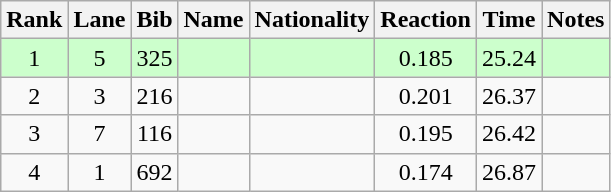<table class="wikitable sortable" style="text-align:center">
<tr>
<th>Rank</th>
<th>Lane</th>
<th>Bib</th>
<th>Name</th>
<th>Nationality</th>
<th>Reaction</th>
<th>Time</th>
<th>Notes</th>
</tr>
<tr bgcolor=ccffcc>
<td>1</td>
<td>5</td>
<td>325</td>
<td align=left></td>
<td align=left></td>
<td>0.185</td>
<td>25.24</td>
<td><strong></strong></td>
</tr>
<tr>
<td>2</td>
<td>3</td>
<td>216</td>
<td align=left></td>
<td align=left></td>
<td>0.201</td>
<td>26.37</td>
<td></td>
</tr>
<tr>
<td>3</td>
<td>7</td>
<td>116</td>
<td align=left></td>
<td align=left></td>
<td>0.195</td>
<td>26.42</td>
<td></td>
</tr>
<tr>
<td>4</td>
<td>1</td>
<td>692</td>
<td align=left></td>
<td align=left></td>
<td>0.174</td>
<td>26.87</td>
<td></td>
</tr>
</table>
